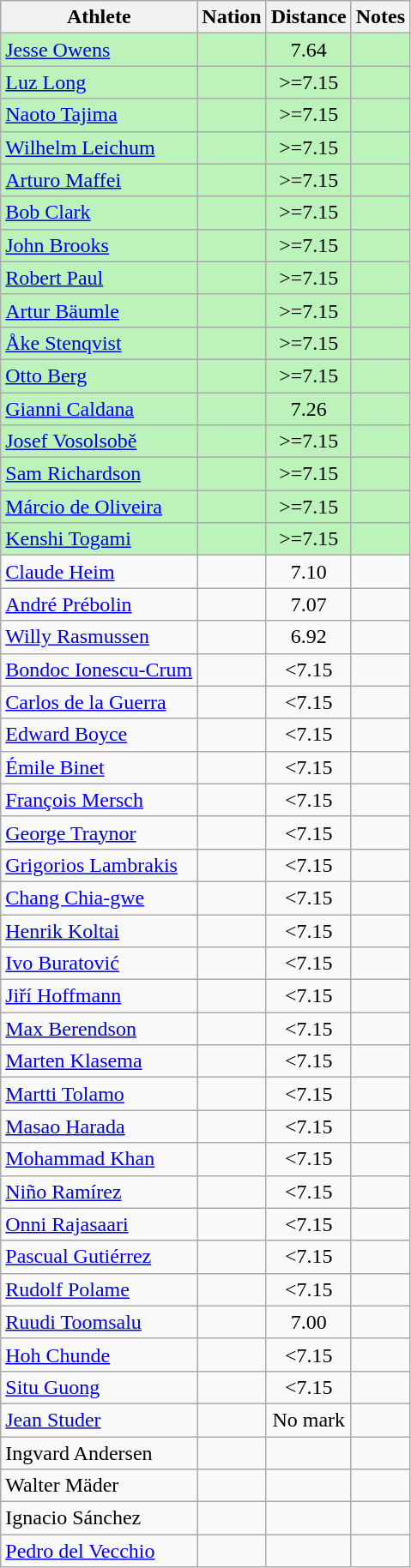<table class="wikitable sortable" style="text-align:center">
<tr>
<th>Athlete</th>
<th>Nation</th>
<th>Distance</th>
<th>Notes</th>
</tr>
<tr bgcolor=bbf3bb>
<td align=left><a href='#'>Jesse Owens</a></td>
<td align="left"></td>
<td>7.64</td>
<td></td>
</tr>
<tr bgcolor=bbf3bb>
<td align=left><a href='#'>Luz Long</a></td>
<td align="left"></td>
<td data-sort-value=7.15>>=7.15</td>
<td></td>
</tr>
<tr bgcolor=bbf3bb>
<td align=left><a href='#'>Naoto Tajima</a></td>
<td align="left"></td>
<td data-sort-value=7.15>>=7.15</td>
<td></td>
</tr>
<tr bgcolor=bbf3bb>
<td align=left><a href='#'>Wilhelm Leichum</a></td>
<td align="left"></td>
<td data-sort-value=7.15>>=7.15</td>
<td></td>
</tr>
<tr bgcolor=bbf3bb>
<td align=left><a href='#'>Arturo Maffei</a></td>
<td align="left"></td>
<td data-sort-value=7.15>>=7.15</td>
<td></td>
</tr>
<tr bgcolor=bbf3bb>
<td align=left><a href='#'>Bob Clark</a></td>
<td align="left"></td>
<td data-sort-value=7.15>>=7.15</td>
<td></td>
</tr>
<tr bgcolor=bbf3bb>
<td align=left><a href='#'>John Brooks</a></td>
<td align="left"></td>
<td data-sort-value=7.15>>=7.15</td>
<td></td>
</tr>
<tr bgcolor=bbf3bb>
<td align=left><a href='#'>Robert Paul</a></td>
<td align="left"></td>
<td data-sort-value=7.15>>=7.15</td>
<td></td>
</tr>
<tr bgcolor=bbf3bb>
<td align=left><a href='#'>Artur Bäumle</a></td>
<td align="left"></td>
<td data-sort-value=7.15>>=7.15</td>
<td></td>
</tr>
<tr bgcolor=bbf3bb>
<td align=left><a href='#'>Åke Stenqvist</a></td>
<td align="left"></td>
<td data-sort-value=7.15>>=7.15</td>
<td></td>
</tr>
<tr bgcolor=bbf3bb>
<td align=left><a href='#'>Otto Berg</a></td>
<td align="left"></td>
<td data-sort-value=7.15>>=7.15</td>
<td></td>
</tr>
<tr bgcolor=bbf3bb>
<td align=left><a href='#'>Gianni Caldana</a></td>
<td align="left"></td>
<td>7.26</td>
<td></td>
</tr>
<tr bgcolor=bbf3bb>
<td align=left><a href='#'>Josef Vosolsobě</a></td>
<td align="left"></td>
<td data-sort-value=7.15>>=7.15</td>
<td></td>
</tr>
<tr bgcolor=bbf3bb>
<td align=left><a href='#'>Sam Richardson</a></td>
<td align="left"></td>
<td data-sort-value=7.15>>=7.15</td>
<td></td>
</tr>
<tr bgcolor=bbf3bb>
<td align=left><a href='#'>Márcio de Oliveira</a></td>
<td align="left"></td>
<td data-sort-value=7.15>>=7.15</td>
<td></td>
</tr>
<tr bgcolor=bbf3bb>
<td align=left><a href='#'>Kenshi Togami</a></td>
<td align="left"></td>
<td data-sort-value=7.15>>=7.15</td>
<td></td>
</tr>
<tr>
<td align=left><a href='#'>Claude Heim</a></td>
<td align="left"></td>
<td>7.10</td>
<td></td>
</tr>
<tr>
<td align=left><a href='#'>André Prébolin</a></td>
<td align="left"></td>
<td>7.07</td>
<td></td>
</tr>
<tr>
<td align=left><a href='#'>Willy Rasmussen</a></td>
<td align="left"></td>
<td>6.92</td>
<td></td>
</tr>
<tr>
<td align=left><a href='#'>Bondoc Ionescu-Crum</a></td>
<td align="left"></td>
<td data-sort-value=6.00><7.15</td>
<td></td>
</tr>
<tr>
<td align=left><a href='#'>Carlos de la Guerra</a></td>
<td align="left"></td>
<td data-sort-value=6.00><7.15</td>
<td></td>
</tr>
<tr>
<td align=left><a href='#'>Edward Boyce</a></td>
<td align="left"></td>
<td data-sort-value=6.00><7.15</td>
<td></td>
</tr>
<tr>
<td align=left><a href='#'>Émile Binet</a></td>
<td align="left"></td>
<td data-sort-value=6.00><7.15</td>
<td></td>
</tr>
<tr>
<td align=left><a href='#'>François Mersch</a></td>
<td align="left"></td>
<td data-sort-value=6.00><7.15</td>
<td></td>
</tr>
<tr>
<td align=left><a href='#'>George Traynor</a></td>
<td align="left"></td>
<td data-sort-value=6.00><7.15</td>
<td></td>
</tr>
<tr>
<td align=left><a href='#'>Grigorios Lambrakis</a></td>
<td align="left"></td>
<td data-sort-value=6.00><7.15</td>
<td></td>
</tr>
<tr>
<td align=left><a href='#'>Chang Chia-gwe</a></td>
<td align="left"></td>
<td data-sort-value=6.00><7.15</td>
<td></td>
</tr>
<tr>
<td align=left><a href='#'>Henrik Koltai</a></td>
<td align="left"></td>
<td data-sort-value=6.00><7.15</td>
<td></td>
</tr>
<tr>
<td align=left><a href='#'>Ivo Buratović</a></td>
<td align="left"></td>
<td data-sort-value=6.00><7.15</td>
<td></td>
</tr>
<tr>
<td align=left><a href='#'>Jiří Hoffmann</a></td>
<td align="left"></td>
<td data-sort-value=6.00><7.15</td>
<td></td>
</tr>
<tr>
<td align=left><a href='#'>Max Berendson</a></td>
<td align="left"></td>
<td data-sort-value=6.00><7.15</td>
<td></td>
</tr>
<tr>
<td align=left><a href='#'>Marten Klasema</a></td>
<td align="left"></td>
<td data-sort-value=6.00><7.15</td>
<td></td>
</tr>
<tr>
<td align=left><a href='#'>Martti Tolamo</a></td>
<td align="left"></td>
<td data-sort-value=6.00><7.15</td>
<td></td>
</tr>
<tr>
<td align=left><a href='#'>Masao Harada</a></td>
<td align="left"></td>
<td data-sort-value=6.00><7.15</td>
<td></td>
</tr>
<tr>
<td align=left><a href='#'>Mohammad Khan</a></td>
<td align="left"></td>
<td data-sort-value=6.00><7.15</td>
<td></td>
</tr>
<tr>
<td align=left><a href='#'>Niño Ramírez</a></td>
<td align="left"></td>
<td data-sort-value=6.00><7.15</td>
<td></td>
</tr>
<tr>
<td align=left><a href='#'>Onni Rajasaari</a></td>
<td align="left"></td>
<td data-sort-value=6.00><7.15</td>
<td></td>
</tr>
<tr>
<td align=left><a href='#'>Pascual Gutiérrez</a></td>
<td align="left"></td>
<td data-sort-value=6.00><7.15</td>
<td></td>
</tr>
<tr>
<td align=left><a href='#'>Rudolf Polame</a></td>
<td align="left"></td>
<td data-sort-value=6.00><7.15</td>
<td></td>
</tr>
<tr>
<td align=left><a href='#'>Ruudi Toomsalu</a></td>
<td align="left"></td>
<td>7.00</td>
<td></td>
</tr>
<tr>
<td align=left><a href='#'>Hoh Chunde</a></td>
<td align="left"></td>
<td data-sort-value=6.00><7.15</td>
<td></td>
</tr>
<tr>
<td align=left><a href='#'>Situ Guong</a></td>
<td align="left"></td>
<td data-sort-value=6.00><7.15</td>
<td></td>
</tr>
<tr>
<td align=left><a href='#'>Jean Studer</a></td>
<td align="left"></td>
<td data-sort-value=1.00>No mark</td>
<td></td>
</tr>
<tr>
<td align=left>Ingvard Andersen</td>
<td align=left></td>
<td data-sort-value=0.00></td>
<td></td>
</tr>
<tr>
<td align=left>Walter Mäder</td>
<td align=left></td>
<td data-sort-value=0.00></td>
<td></td>
</tr>
<tr>
<td align=left>Ignacio Sánchez</td>
<td align=left></td>
<td data-sort-value=0.00></td>
<td></td>
</tr>
<tr>
<td align=left><a href='#'>Pedro del Vecchio</a></td>
<td align=left></td>
<td data-sort-value=0.00></td>
<td></td>
</tr>
</table>
